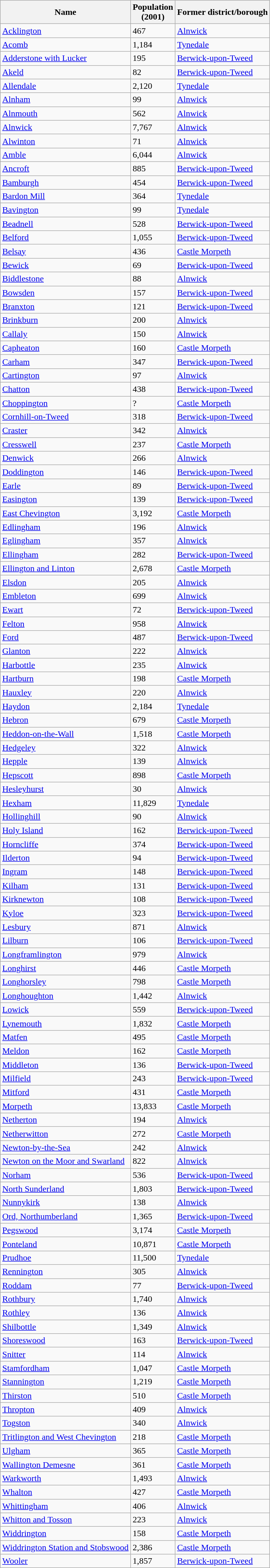<table class="sortable wikitable col2right">
<tr>
<th>Name</th>
<th>Population<br>(2001)</th>
<th>Former district/borough</th>
</tr>
<tr>
<td><a href='#'>Acklington</a></td>
<td>467</td>
<td><a href='#'>Alnwick</a></td>
</tr>
<tr>
<td><a href='#'>Acomb</a></td>
<td>1,184</td>
<td><a href='#'>Tynedale</a></td>
</tr>
<tr>
<td><a href='#'>Adderstone with Lucker</a></td>
<td>195</td>
<td><a href='#'>Berwick-upon-Tweed</a></td>
</tr>
<tr>
<td><a href='#'>Akeld</a></td>
<td>82</td>
<td><a href='#'>Berwick-upon-Tweed</a></td>
</tr>
<tr>
<td><a href='#'>Allendale</a></td>
<td>2,120</td>
<td><a href='#'>Tynedale</a></td>
</tr>
<tr>
<td><a href='#'>Alnham</a></td>
<td>99</td>
<td><a href='#'>Alnwick</a></td>
</tr>
<tr>
<td><a href='#'>Alnmouth</a></td>
<td>562</td>
<td><a href='#'>Alnwick</a></td>
</tr>
<tr>
<td><a href='#'>Alnwick</a></td>
<td>7,767</td>
<td><a href='#'>Alnwick</a></td>
</tr>
<tr>
<td><a href='#'>Alwinton</a></td>
<td>71</td>
<td><a href='#'>Alnwick</a></td>
</tr>
<tr>
<td><a href='#'>Amble</a></td>
<td>6,044</td>
<td><a href='#'>Alnwick</a></td>
</tr>
<tr>
<td><a href='#'>Ancroft</a></td>
<td>885</td>
<td><a href='#'>Berwick-upon-Tweed</a></td>
</tr>
<tr>
<td><a href='#'>Bamburgh</a></td>
<td>454</td>
<td><a href='#'>Berwick-upon-Tweed</a></td>
</tr>
<tr>
<td><a href='#'>Bardon Mill</a></td>
<td>364</td>
<td><a href='#'>Tynedale</a></td>
</tr>
<tr>
<td><a href='#'>Bavington</a></td>
<td>99</td>
<td><a href='#'>Tynedale</a></td>
</tr>
<tr>
<td><a href='#'>Beadnell</a></td>
<td>528</td>
<td><a href='#'>Berwick-upon-Tweed</a></td>
</tr>
<tr>
<td><a href='#'>Belford</a></td>
<td>1,055</td>
<td><a href='#'>Berwick-upon-Tweed</a></td>
</tr>
<tr>
<td><a href='#'>Belsay</a></td>
<td>436</td>
<td><a href='#'>Castle Morpeth</a></td>
</tr>
<tr>
<td><a href='#'>Bewick</a></td>
<td>69</td>
<td><a href='#'>Berwick-upon-Tweed</a></td>
</tr>
<tr>
<td><a href='#'>Biddlestone</a></td>
<td>88</td>
<td><a href='#'>Alnwick</a></td>
</tr>
<tr>
<td><a href='#'>Bowsden</a></td>
<td>157</td>
<td><a href='#'>Berwick-upon-Tweed</a></td>
</tr>
<tr>
<td><a href='#'>Branxton</a></td>
<td>121</td>
<td><a href='#'>Berwick-upon-Tweed</a></td>
</tr>
<tr>
<td><a href='#'>Brinkburn</a></td>
<td>200</td>
<td><a href='#'>Alnwick</a></td>
</tr>
<tr>
<td><a href='#'>Callaly</a></td>
<td>150</td>
<td><a href='#'>Alnwick</a></td>
</tr>
<tr>
<td><a href='#'>Capheaton</a></td>
<td>160</td>
<td><a href='#'>Castle Morpeth</a></td>
</tr>
<tr>
<td><a href='#'>Carham</a></td>
<td>347</td>
<td><a href='#'>Berwick-upon-Tweed</a></td>
</tr>
<tr>
<td><a href='#'>Cartington</a></td>
<td>97</td>
<td><a href='#'>Alnwick</a></td>
</tr>
<tr>
<td><a href='#'>Chatton</a></td>
<td>438</td>
<td><a href='#'>Berwick-upon-Tweed</a></td>
</tr>
<tr>
<td><a href='#'>Choppington</a></td>
<td>?</td>
<td><a href='#'>Castle Morpeth</a></td>
</tr>
<tr>
<td><a href='#'>Cornhill-on-Tweed</a></td>
<td>318</td>
<td><a href='#'>Berwick-upon-Tweed</a></td>
</tr>
<tr>
<td><a href='#'>Craster</a></td>
<td>342</td>
<td><a href='#'>Alnwick</a></td>
</tr>
<tr>
<td><a href='#'>Cresswell</a></td>
<td>237</td>
<td><a href='#'>Castle Morpeth</a></td>
</tr>
<tr>
<td><a href='#'>Denwick</a></td>
<td>266</td>
<td><a href='#'>Alnwick</a></td>
</tr>
<tr>
<td><a href='#'>Doddington</a></td>
<td>146</td>
<td><a href='#'>Berwick-upon-Tweed</a></td>
</tr>
<tr>
<td><a href='#'>Earle</a></td>
<td>89</td>
<td><a href='#'>Berwick-upon-Tweed</a></td>
</tr>
<tr>
<td><a href='#'>Easington</a></td>
<td>139</td>
<td><a href='#'>Berwick-upon-Tweed</a></td>
</tr>
<tr>
<td><a href='#'>East Chevington</a></td>
<td>3,192</td>
<td><a href='#'>Castle Morpeth</a></td>
</tr>
<tr>
<td><a href='#'>Edlingham</a></td>
<td>196</td>
<td><a href='#'>Alnwick</a></td>
</tr>
<tr>
<td><a href='#'>Eglingham</a></td>
<td>357</td>
<td><a href='#'>Alnwick</a></td>
</tr>
<tr>
<td><a href='#'>Ellingham</a></td>
<td>282</td>
<td><a href='#'>Berwick-upon-Tweed</a></td>
</tr>
<tr>
<td><a href='#'>Ellington and Linton</a></td>
<td>2,678</td>
<td><a href='#'>Castle Morpeth</a></td>
</tr>
<tr>
<td><a href='#'>Elsdon</a></td>
<td>205</td>
<td><a href='#'>Alnwick</a></td>
</tr>
<tr>
<td><a href='#'>Embleton</a></td>
<td>699</td>
<td><a href='#'>Alnwick</a></td>
</tr>
<tr>
<td><a href='#'>Ewart</a></td>
<td>72</td>
<td><a href='#'>Berwick-upon-Tweed</a></td>
</tr>
<tr>
<td><a href='#'>Felton</a></td>
<td>958</td>
<td><a href='#'>Alnwick</a></td>
</tr>
<tr>
<td><a href='#'>Ford</a></td>
<td>487</td>
<td><a href='#'>Berwick-upon-Tweed</a></td>
</tr>
<tr>
<td><a href='#'>Glanton</a></td>
<td>222</td>
<td><a href='#'>Alnwick</a></td>
</tr>
<tr>
<td><a href='#'>Harbottle</a></td>
<td>235</td>
<td><a href='#'>Alnwick</a></td>
</tr>
<tr>
<td><a href='#'>Hartburn</a></td>
<td>198</td>
<td><a href='#'>Castle Morpeth</a></td>
</tr>
<tr>
<td><a href='#'>Hauxley</a></td>
<td>220</td>
<td><a href='#'>Alnwick</a></td>
</tr>
<tr>
<td><a href='#'>Haydon</a></td>
<td>2,184</td>
<td><a href='#'>Tynedale</a></td>
</tr>
<tr>
<td><a href='#'>Hebron</a></td>
<td>679</td>
<td><a href='#'>Castle Morpeth</a></td>
</tr>
<tr>
<td><a href='#'>Heddon-on-the-Wall</a></td>
<td>1,518</td>
<td><a href='#'>Castle Morpeth</a></td>
</tr>
<tr>
<td><a href='#'>Hedgeley</a></td>
<td>322</td>
<td><a href='#'>Alnwick</a></td>
</tr>
<tr>
<td><a href='#'>Hepple</a></td>
<td>139</td>
<td><a href='#'>Alnwick</a></td>
</tr>
<tr>
<td><a href='#'>Hepscott</a></td>
<td>898</td>
<td><a href='#'>Castle Morpeth</a></td>
</tr>
<tr>
<td><a href='#'>Hesleyhurst</a></td>
<td>30</td>
<td><a href='#'>Alnwick</a></td>
</tr>
<tr>
<td><a href='#'>Hexham</a></td>
<td>11,829</td>
<td><a href='#'>Tynedale</a></td>
</tr>
<tr>
<td><a href='#'>Hollinghill</a></td>
<td>90</td>
<td><a href='#'>Alnwick</a></td>
</tr>
<tr>
<td><a href='#'>Holy Island</a></td>
<td>162</td>
<td><a href='#'>Berwick-upon-Tweed</a></td>
</tr>
<tr>
<td><a href='#'>Horncliffe</a></td>
<td>374</td>
<td><a href='#'>Berwick-upon-Tweed</a></td>
</tr>
<tr>
<td><a href='#'>Ilderton</a></td>
<td>94</td>
<td><a href='#'>Berwick-upon-Tweed</a></td>
</tr>
<tr>
<td><a href='#'>Ingram</a></td>
<td>148</td>
<td><a href='#'>Berwick-upon-Tweed</a></td>
</tr>
<tr>
<td><a href='#'>Kilham</a></td>
<td>131</td>
<td><a href='#'>Berwick-upon-Tweed</a></td>
</tr>
<tr>
<td><a href='#'>Kirknewton</a></td>
<td>108</td>
<td><a href='#'>Berwick-upon-Tweed</a></td>
</tr>
<tr>
<td><a href='#'>Kyloe</a></td>
<td>323</td>
<td><a href='#'>Berwick-upon-Tweed</a></td>
</tr>
<tr>
<td><a href='#'>Lesbury</a></td>
<td>871</td>
<td><a href='#'>Alnwick</a></td>
</tr>
<tr>
<td><a href='#'>Lilburn</a></td>
<td>106</td>
<td><a href='#'>Berwick-upon-Tweed</a></td>
</tr>
<tr>
<td><a href='#'>Longframlington</a></td>
<td>979</td>
<td><a href='#'>Alnwick</a></td>
</tr>
<tr>
<td><a href='#'>Longhirst</a></td>
<td>446</td>
<td><a href='#'>Castle Morpeth</a></td>
</tr>
<tr>
<td><a href='#'>Longhorsley</a></td>
<td>798</td>
<td><a href='#'>Castle Morpeth</a></td>
</tr>
<tr>
<td><a href='#'>Longhoughton</a></td>
<td>1,442</td>
<td><a href='#'>Alnwick</a></td>
</tr>
<tr>
<td><a href='#'>Lowick</a></td>
<td>559</td>
<td><a href='#'>Berwick-upon-Tweed</a></td>
</tr>
<tr>
<td><a href='#'>Lynemouth</a></td>
<td>1,832</td>
<td><a href='#'>Castle Morpeth</a></td>
</tr>
<tr>
<td><a href='#'>Matfen</a></td>
<td>495</td>
<td><a href='#'>Castle Morpeth</a></td>
</tr>
<tr>
<td><a href='#'>Meldon</a></td>
<td>162</td>
<td><a href='#'>Castle Morpeth</a></td>
</tr>
<tr>
<td><a href='#'>Middleton</a></td>
<td>136</td>
<td><a href='#'>Berwick-upon-Tweed</a></td>
</tr>
<tr>
<td><a href='#'>Milfield</a></td>
<td>243</td>
<td><a href='#'>Berwick-upon-Tweed</a></td>
</tr>
<tr>
<td><a href='#'>Mitford</a></td>
<td>431</td>
<td><a href='#'>Castle Morpeth</a></td>
</tr>
<tr>
<td><a href='#'>Morpeth</a></td>
<td>13,833</td>
<td><a href='#'>Castle Morpeth</a></td>
</tr>
<tr>
<td><a href='#'>Netherton</a></td>
<td>194</td>
<td><a href='#'>Alnwick</a></td>
</tr>
<tr>
<td><a href='#'>Netherwitton</a></td>
<td>272</td>
<td><a href='#'>Castle Morpeth</a></td>
</tr>
<tr>
<td><a href='#'>Newton-by-the-Sea</a></td>
<td>242</td>
<td><a href='#'>Alnwick</a></td>
</tr>
<tr>
<td><a href='#'>Newton on the Moor and Swarland</a></td>
<td>822</td>
<td><a href='#'>Alnwick</a></td>
</tr>
<tr>
<td><a href='#'>Norham</a></td>
<td>536</td>
<td><a href='#'>Berwick-upon-Tweed</a></td>
</tr>
<tr>
<td><a href='#'>North Sunderland</a></td>
<td>1,803</td>
<td><a href='#'>Berwick-upon-Tweed</a></td>
</tr>
<tr>
<td><a href='#'>Nunnykirk</a></td>
<td>138</td>
<td><a href='#'>Alnwick</a></td>
</tr>
<tr>
<td><a href='#'>Ord, Northumberland</a></td>
<td>1,365</td>
<td><a href='#'>Berwick-upon-Tweed</a></td>
</tr>
<tr>
<td><a href='#'>Pegswood</a></td>
<td>3,174</td>
<td><a href='#'>Castle Morpeth</a></td>
</tr>
<tr>
<td><a href='#'>Ponteland</a></td>
<td>10,871</td>
<td><a href='#'>Castle Morpeth</a></td>
</tr>
<tr>
<td><a href='#'>Prudhoe</a></td>
<td>11,500</td>
<td><a href='#'>Tynedale</a></td>
</tr>
<tr>
<td><a href='#'>Rennington</a></td>
<td>305</td>
<td><a href='#'>Alnwick</a></td>
</tr>
<tr>
<td><a href='#'>Roddam</a></td>
<td>77</td>
<td><a href='#'>Berwick-upon-Tweed</a></td>
</tr>
<tr>
<td><a href='#'>Rothbury</a></td>
<td>1,740</td>
<td><a href='#'>Alnwick</a></td>
</tr>
<tr>
<td><a href='#'>Rothley</a></td>
<td>136</td>
<td><a href='#'>Alnwick</a></td>
</tr>
<tr>
<td><a href='#'>Shilbottle</a></td>
<td>1,349</td>
<td><a href='#'>Alnwick</a></td>
</tr>
<tr>
<td><a href='#'>Shoreswood</a></td>
<td>163</td>
<td><a href='#'>Berwick-upon-Tweed</a></td>
</tr>
<tr>
<td><a href='#'>Snitter</a></td>
<td>114</td>
<td><a href='#'>Alnwick</a></td>
</tr>
<tr>
<td><a href='#'>Stamfordham</a></td>
<td>1,047</td>
<td><a href='#'>Castle Morpeth</a></td>
</tr>
<tr>
<td><a href='#'>Stannington</a></td>
<td>1,219</td>
<td><a href='#'>Castle Morpeth</a></td>
</tr>
<tr>
<td><a href='#'>Thirston</a></td>
<td>510</td>
<td><a href='#'>Castle Morpeth</a></td>
</tr>
<tr>
<td><a href='#'>Thropton</a></td>
<td>409</td>
<td><a href='#'>Alnwick</a></td>
</tr>
<tr>
<td><a href='#'>Togston</a></td>
<td>340</td>
<td><a href='#'>Alnwick</a></td>
</tr>
<tr>
<td><a href='#'>Tritlington and West Chevington</a></td>
<td>218</td>
<td><a href='#'>Castle Morpeth</a></td>
</tr>
<tr>
<td><a href='#'>Ulgham</a></td>
<td>365</td>
<td><a href='#'>Castle Morpeth</a></td>
</tr>
<tr>
<td><a href='#'>Wallington Demesne</a></td>
<td>361</td>
<td><a href='#'>Castle Morpeth</a></td>
</tr>
<tr>
<td><a href='#'>Warkworth</a></td>
<td>1,493</td>
<td><a href='#'>Alnwick</a></td>
</tr>
<tr>
<td><a href='#'>Whalton</a></td>
<td>427</td>
<td><a href='#'>Castle Morpeth</a></td>
</tr>
<tr>
<td><a href='#'>Whittingham</a></td>
<td>406</td>
<td><a href='#'>Alnwick</a></td>
</tr>
<tr>
<td><a href='#'>Whitton and Tosson</a></td>
<td>223</td>
<td><a href='#'>Alnwick</a></td>
</tr>
<tr>
<td><a href='#'>Widdrington</a></td>
<td>158</td>
<td><a href='#'>Castle Morpeth</a></td>
</tr>
<tr>
<td><a href='#'>Widdrington Station and Stobswood</a></td>
<td>2,386</td>
<td><a href='#'>Castle Morpeth</a></td>
</tr>
<tr>
<td><a href='#'>Wooler</a></td>
<td>1,857</td>
<td><a href='#'>Berwick-upon-Tweed</a></td>
</tr>
</table>
